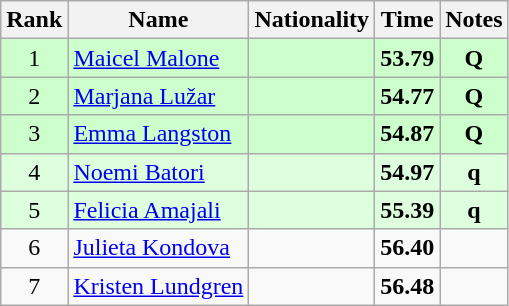<table class="wikitable sortable" style="text-align:center">
<tr>
<th>Rank</th>
<th>Name</th>
<th>Nationality</th>
<th>Time</th>
<th>Notes</th>
</tr>
<tr bgcolor=ccffcc>
<td>1</td>
<td align=left><a href='#'>Maicel Malone</a></td>
<td align=left></td>
<td><strong>53.79</strong></td>
<td><strong>Q</strong></td>
</tr>
<tr bgcolor=ccffcc>
<td>2</td>
<td align=left><a href='#'>Marjana Lužar</a></td>
<td align=left></td>
<td><strong>54.77</strong></td>
<td><strong>Q</strong></td>
</tr>
<tr bgcolor=ccffcc>
<td>3</td>
<td align=left><a href='#'>Emma Langston</a></td>
<td align=left></td>
<td><strong>54.87</strong></td>
<td><strong>Q</strong></td>
</tr>
<tr bgcolor=ddffdd>
<td>4</td>
<td align=left><a href='#'>Noemi Batori</a></td>
<td align=left></td>
<td><strong>54.97</strong></td>
<td><strong>q</strong></td>
</tr>
<tr bgcolor=ddffdd>
<td>5</td>
<td align=left><a href='#'>Felicia Amajali</a></td>
<td align=left></td>
<td><strong>55.39</strong></td>
<td><strong>q</strong></td>
</tr>
<tr>
<td>6</td>
<td align=left><a href='#'>Julieta Kondova</a></td>
<td align=left></td>
<td><strong>56.40</strong></td>
<td></td>
</tr>
<tr>
<td>7</td>
<td align=left><a href='#'>Kristen Lundgren</a></td>
<td align=left></td>
<td><strong>56.48</strong></td>
<td></td>
</tr>
</table>
